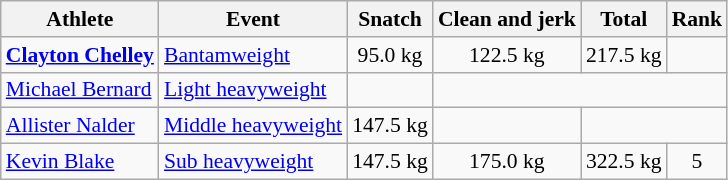<table class="wikitable" style="text-align:center; font-size:90%">
<tr>
<th>Athlete</th>
<th>Event</th>
<th>Snatch</th>
<th>Clean and jerk</th>
<th>Total</th>
<th>Rank</th>
</tr>
<tr>
<td style="text-align:left;"><strong><a href='#'>Clayton Chelley</a></strong></td>
<td style="text-align:left;"><a href='#'>Bantamweight</a></td>
<td>95.0 kg</td>
<td>122.5 kg</td>
<td>217.5 kg</td>
<td></td>
</tr>
<tr>
<td style="text-align:left;"><a href='#'>Michael Bernard</a></td>
<td style="text-align:left;"><a href='#'>Light heavyweight</a></td>
<td></td>
<td colspan=3></td>
</tr>
<tr>
<td style="text-align:left;"><a href='#'>Allister Nalder</a></td>
<td style="text-align:left;"><a href='#'>Middle heavyweight</a></td>
<td>147.5 kg</td>
<td></td>
<td colspan=2></td>
</tr>
<tr>
<td style="text-align:left;"><a href='#'>Kevin Blake</a></td>
<td style="text-align:left;"><a href='#'>Sub heavyweight</a></td>
<td>147.5 kg</td>
<td>175.0 kg</td>
<td>322.5 kg</td>
<td>5</td>
</tr>
</table>
